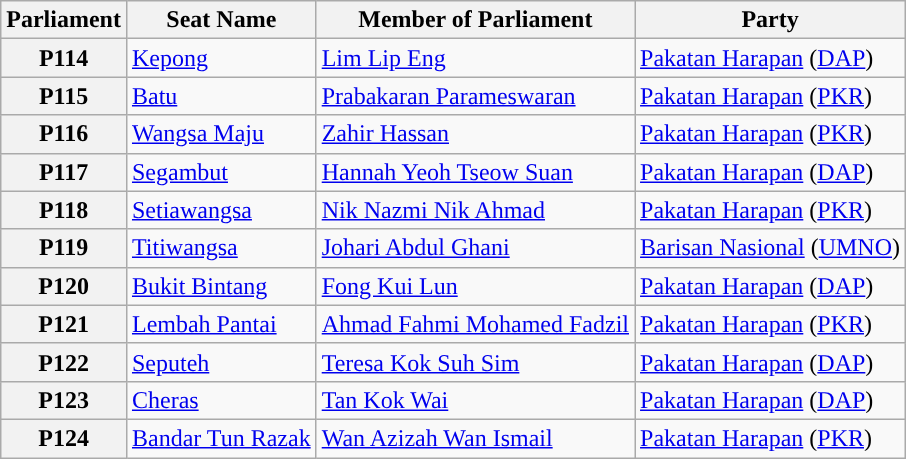<table class="wikitable sortable">
<tr>
<th>Parliament</th>
<th>Seat Name</th>
<th>Member of Parliament</th>
<th>Party</th>
</tr>
<tr>
<th>P114</th>
<td><a href='#'>Kepong</a></td>
<td><a href='#'>Lim Lip Eng</a></td>
<td><a href='#'>Pakatan Harapan</a> (<a href='#'>DAP</a>)</td>
</tr>
<tr>
<th>P115</th>
<td><a href='#'>Batu</a></td>
<td><a href='#'>Prabakaran Parameswaran</a></td>
<td><a href='#'>Pakatan Harapan</a> (<a href='#'>PKR</a>)</td>
</tr>
<tr>
<th>P116</th>
<td><a href='#'>Wangsa Maju</a></td>
<td><a href='#'>Zahir Hassan</a></td>
<td><a href='#'>Pakatan Harapan</a> (<a href='#'>PKR</a>)</td>
</tr>
<tr>
<th>P117</th>
<td><a href='#'>Segambut</a></td>
<td><a href='#'>Hannah Yeoh Tseow Suan</a></td>
<td><a href='#'>Pakatan Harapan</a> (<a href='#'>DAP</a>)</td>
</tr>
<tr>
<th>P118</th>
<td><a href='#'>Setiawangsa</a></td>
<td><a href='#'>Nik Nazmi Nik Ahmad</a></td>
<td><a href='#'>Pakatan Harapan</a> (<a href='#'>PKR</a>)</td>
</tr>
<tr>
<th>P119</th>
<td><a href='#'>Titiwangsa</a></td>
<td><a href='#'>Johari Abdul Ghani</a></td>
<td><a href='#'>Barisan Nasional</a> (<a href='#'>UMNO</a>)</td>
</tr>
<tr>
<th>P120</th>
<td><a href='#'>Bukit Bintang</a></td>
<td><a href='#'>Fong Kui Lun</a></td>
<td><a href='#'>Pakatan Harapan</a> (<a href='#'>DAP</a>)</td>
</tr>
<tr>
<th>P121</th>
<td><a href='#'>Lembah Pantai</a></td>
<td><a href='#'>Ahmad Fahmi Mohamed Fadzil</a></td>
<td><a href='#'>Pakatan Harapan</a> (<a href='#'>PKR</a>)</td>
</tr>
<tr>
<th>P122</th>
<td><a href='#'>Seputeh</a></td>
<td><a href='#'>Teresa Kok Suh Sim</a></td>
<td><a href='#'>Pakatan Harapan</a> (<a href='#'>DAP</a>)</td>
</tr>
<tr>
<th>P123</th>
<td><a href='#'>Cheras</a></td>
<td><a href='#'>Tan Kok Wai</a></td>
<td><a href='#'>Pakatan Harapan</a> (<a href='#'>DAP</a>)</td>
</tr>
<tr>
<th>P124</th>
<td><a href='#'>Bandar Tun Razak</a></td>
<td><a href='#'>Wan Azizah Wan Ismail</a></td>
<td><a href='#'>Pakatan Harapan</a> (<a href='#'>PKR</a>)</td>
</tr>
</table>
